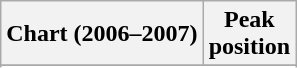<table class="wikitable sortable plainrowheaders" style="text-align:center">
<tr>
<th scope="col">Chart (2006–2007)</th>
<th scope="col">Peak<br>position</th>
</tr>
<tr>
</tr>
<tr>
</tr>
<tr>
</tr>
</table>
